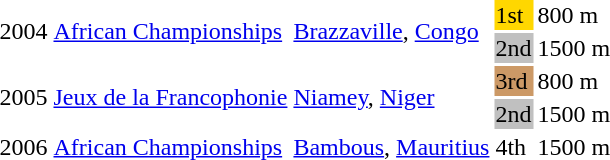<table>
<tr>
<td rowspan=2>2004</td>
<td rowspan=2><a href='#'>African Championships</a></td>
<td rowspan=2><a href='#'>Brazzaville</a>, <a href='#'>Congo</a></td>
<td bgcolor=gold>1st</td>
<td>800 m</td>
</tr>
<tr>
<td bgcolor=silver>2nd</td>
<td>1500 m</td>
</tr>
<tr>
<td rowspan=2>2005</td>
<td rowspan=2><a href='#'>Jeux de la Francophonie</a></td>
<td rowspan=2><a href='#'>Niamey</a>, <a href='#'>Niger</a></td>
<td bgcolor=cc9966>3rd</td>
<td>800 m</td>
</tr>
<tr>
<td bgcolor=silver>2nd</td>
<td>1500 m</td>
</tr>
<tr>
<td>2006</td>
<td><a href='#'>African Championships</a></td>
<td><a href='#'>Bambous</a>, <a href='#'>Mauritius</a></td>
<td>4th</td>
<td>1500 m</td>
</tr>
</table>
